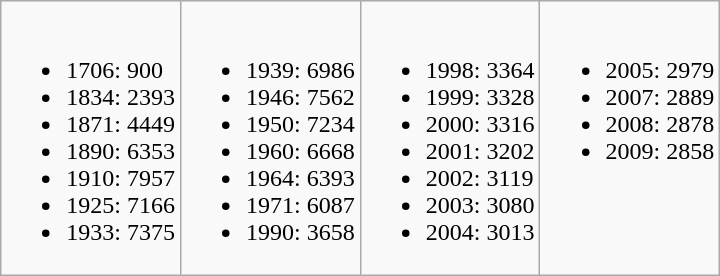<table class="wikitable">
<tr>
<td valign="top" width="25%"><br><ul><li>1706: 900</li><li>1834: 2393</li><li>1871: 4449</li><li>1890: 6353</li><li>1910: 7957</li><li>1925: 7166</li><li>1933: 7375</li></ul></td>
<td valign="top" width="25%"><br><ul><li>1939: 6986</li><li>1946: 7562</li><li>1950: 7234</li><li>1960: 6668</li><li>1964: 6393</li><li>1971: 6087</li><li>1990: 3658</li></ul></td>
<td valign="top" width="25%"><br><ul><li>1998: 3364</li><li>1999: 3328</li><li>2000: 3316</li><li>2001: 3202</li><li>2002: 3119</li><li>2003: 3080</li><li>2004: 3013</li></ul></td>
<td valign="top" width="25%"><br><ul><li>2005: 2979</li><li>2007: 2889</li><li>2008: 2878</li><li>2009: 2858</li></ul></td>
</tr>
</table>
